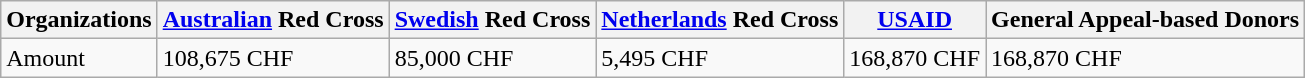<table class="wikitable">
<tr>
<th>Organizations</th>
<th><a href='#'>Australian</a> Red Cross</th>
<th><a href='#'>Swedish</a> Red Cross</th>
<th><a href='#'>Netherlands</a> Red Cross</th>
<th><a href='#'>USAID</a></th>
<th>General Appeal-based Donors</th>
</tr>
<tr>
<td>Amount</td>
<td>108,675 CHF</td>
<td>85,000 CHF</td>
<td>5,495 CHF</td>
<td>168,870 CHF</td>
<td>168,870 CHF</td>
</tr>
</table>
